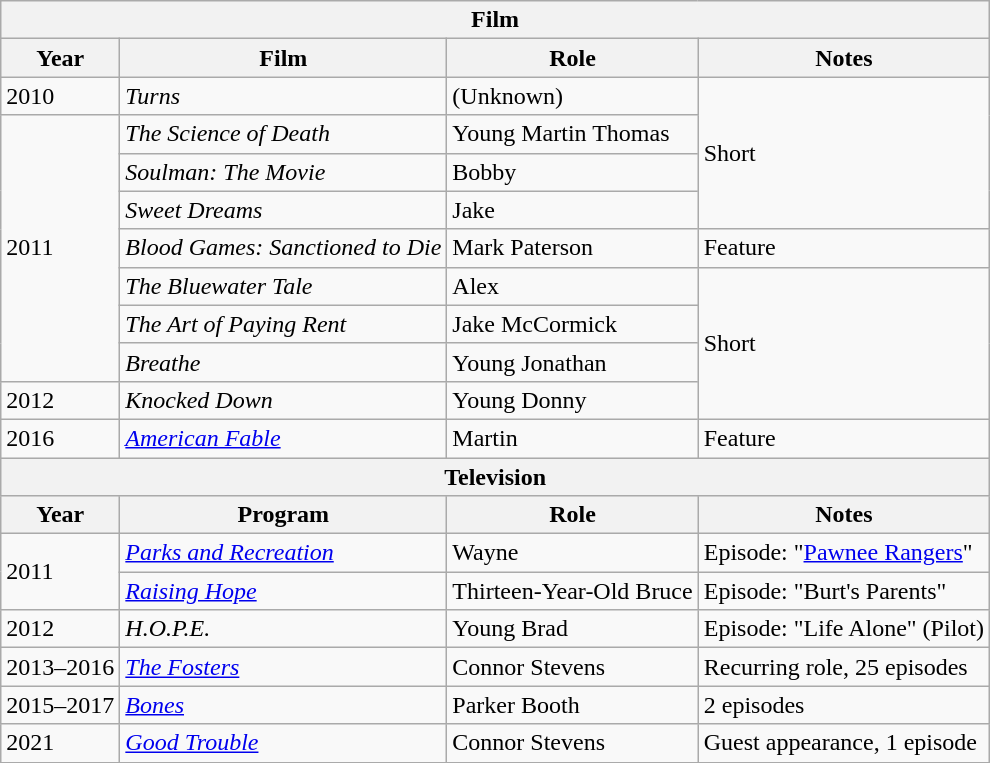<table class="wikitable">
<tr>
<th colspan=4>Film</th>
</tr>
<tr>
<th>Year</th>
<th>Film</th>
<th>Role</th>
<th>Notes</th>
</tr>
<tr>
<td>2010</td>
<td><em>Turns</em></td>
<td>(Unknown)</td>
<td rowspan=4>Short</td>
</tr>
<tr>
<td rowspan=7>2011</td>
<td><em>The Science of Death</em></td>
<td>Young Martin Thomas</td>
</tr>
<tr>
<td><em>Soulman: The Movie</em></td>
<td>Bobby</td>
</tr>
<tr>
<td><em>Sweet Dreams</em></td>
<td>Jake</td>
</tr>
<tr>
<td><em>Blood Games: Sanctioned to Die</em></td>
<td>Mark Paterson</td>
<td>Feature</td>
</tr>
<tr>
<td><em>The Bluewater Tale</em></td>
<td>Alex</td>
<td rowspan=4>Short</td>
</tr>
<tr>
<td><em>The Art of Paying Rent</em></td>
<td>Jake McCormick</td>
</tr>
<tr>
<td><em>Breathe</em></td>
<td>Young Jonathan</td>
</tr>
<tr>
<td>2012</td>
<td><em>Knocked Down</em></td>
<td>Young Donny</td>
</tr>
<tr>
<td>2016</td>
<td><em><a href='#'>American Fable</a></em></td>
<td>Martin</td>
<td>Feature</td>
</tr>
<tr>
<th colspan=4>Television</th>
</tr>
<tr>
<th>Year</th>
<th>Program</th>
<th>Role</th>
<th>Notes</th>
</tr>
<tr>
<td rowspan=2>2011</td>
<td><em><a href='#'>Parks and Recreation</a></em></td>
<td>Wayne</td>
<td>Episode: "<a href='#'>Pawnee Rangers</a>"</td>
</tr>
<tr>
<td><em><a href='#'>Raising Hope</a></em></td>
<td>Thirteen-Year-Old Bruce</td>
<td>Episode: "Burt's Parents"</td>
</tr>
<tr>
<td>2012</td>
<td><em>H.O.P.E.</em></td>
<td>Young Brad</td>
<td>Episode: "Life Alone" (Pilot)</td>
</tr>
<tr>
<td>2013–2016</td>
<td><em><a href='#'>The Fosters</a></em></td>
<td>Connor Stevens</td>
<td>Recurring role, 25 episodes</td>
</tr>
<tr>
<td>2015–2017</td>
<td><em><a href='#'>Bones</a></em></td>
<td>Parker Booth</td>
<td>2 episodes</td>
</tr>
<tr>
<td>2021</td>
<td><em><a href='#'>Good Trouble</a></em></td>
<td>Connor Stevens</td>
<td>Guest appearance, 1 episode</td>
</tr>
</table>
